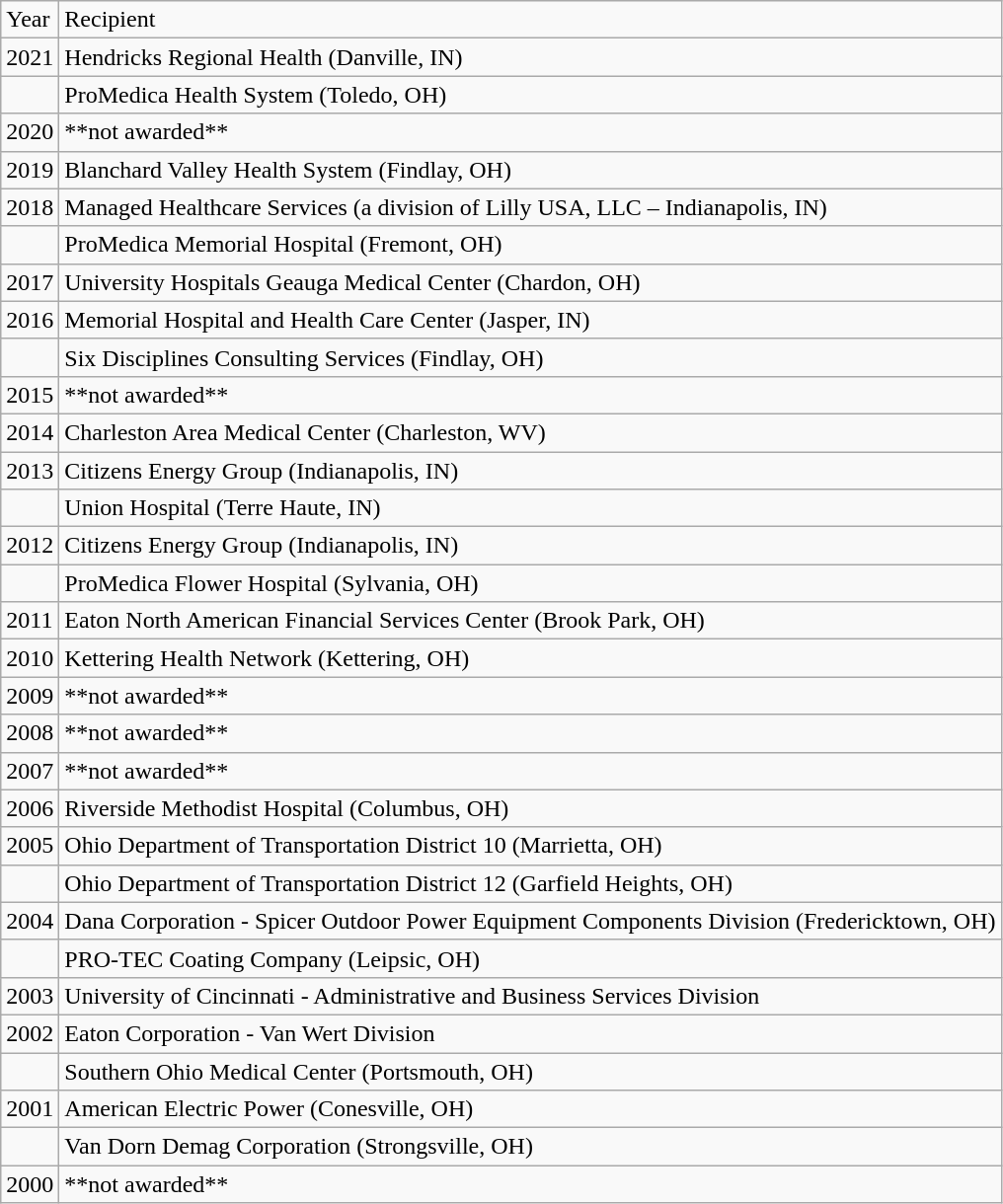<table class="wikitable sortable">
<tr>
<td>Year</td>
<td>Recipient</td>
</tr>
<tr>
<td>2021</td>
<td>Hendricks Regional Health (Danville, IN)</td>
</tr>
<tr>
<td></td>
<td>ProMedica Health System (Toledo, OH)</td>
</tr>
<tr>
<td>2020</td>
<td>**not awarded**</td>
</tr>
<tr>
<td>2019</td>
<td>Blanchard Valley Health System (Findlay, OH)</td>
</tr>
<tr>
<td>2018</td>
<td>Managed Healthcare Services (a division of Lilly USA, LLC –  Indianapolis, IN)</td>
</tr>
<tr>
<td></td>
<td>ProMedica Memorial Hospital (Fremont, OH)</td>
</tr>
<tr>
<td>2017</td>
<td>University Hospitals Geauga Medical Center (Chardon, OH)</td>
</tr>
<tr>
<td>2016</td>
<td>Memorial Hospital and Health Care Center (Jasper, IN)</td>
</tr>
<tr>
<td></td>
<td>Six Disciplines Consulting Services (Findlay, OH)</td>
</tr>
<tr>
<td>2015</td>
<td>**not awarded**</td>
</tr>
<tr>
<td>2014</td>
<td>Charleston Area Medical Center (Charleston, WV)</td>
</tr>
<tr>
<td>2013</td>
<td>Citizens Energy Group (Indianapolis, IN)</td>
</tr>
<tr>
<td></td>
<td>Union Hospital (Terre Haute, IN)</td>
</tr>
<tr>
<td>2012</td>
<td>Citizens Energy Group (Indianapolis, IN)</td>
</tr>
<tr>
<td></td>
<td>ProMedica Flower Hospital (Sylvania, OH)</td>
</tr>
<tr>
<td>2011</td>
<td>Eaton North American Financial Services Center (Brook Park, OH)</td>
</tr>
<tr>
<td>2010</td>
<td>Kettering Health Network (Kettering, OH)</td>
</tr>
<tr>
<td>2009</td>
<td>**not awarded**</td>
</tr>
<tr>
<td>2008</td>
<td>**not awarded**</td>
</tr>
<tr>
<td>2007</td>
<td>**not awarded**</td>
</tr>
<tr>
<td>2006</td>
<td>Riverside Methodist Hospital (Columbus, OH)</td>
</tr>
<tr>
<td>2005</td>
<td>Ohio Department of Transportation District 10 (Marrietta, OH)</td>
</tr>
<tr>
<td></td>
<td>Ohio Department of Transportation District 12 (Garfield Heights, OH)</td>
</tr>
<tr>
<td>2004</td>
<td>Dana Corporation - Spicer Outdoor Power Equipment Components Division (Fredericktown, OH)</td>
</tr>
<tr>
<td></td>
<td>PRO-TEC Coating Company (Leipsic, OH)</td>
</tr>
<tr>
<td>2003</td>
<td>University of Cincinnati - Administrative and Business Services Division</td>
</tr>
<tr>
<td>2002</td>
<td>Eaton Corporation - Van Wert Division</td>
</tr>
<tr>
<td></td>
<td>Southern Ohio Medical Center (Portsmouth, OH)</td>
</tr>
<tr>
<td>2001</td>
<td>American Electric Power (Conesville, OH)</td>
</tr>
<tr>
<td></td>
<td>Van Dorn Demag Corporation (Strongsville, OH)</td>
</tr>
<tr>
<td>2000</td>
<td>**not awarded**</td>
</tr>
</table>
